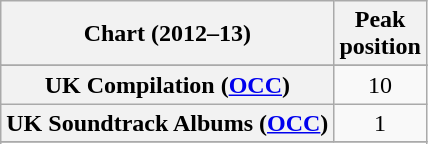<table class="wikitable sortable plainrowheaders" style="text-align:center">
<tr>
<th>Chart (2012–13)</th>
<th>Peak<br>position</th>
</tr>
<tr>
</tr>
<tr>
</tr>
<tr>
</tr>
<tr>
</tr>
<tr>
</tr>
<tr>
</tr>
<tr>
</tr>
<tr>
</tr>
<tr>
<th scope="row">UK Compilation (<a href='#'>OCC</a>)</th>
<td style="text-align:center;">10</td>
</tr>
<tr>
<th scope="row">UK Soundtrack Albums (<a href='#'>OCC</a>)</th>
<td style="text-align:center;">1</td>
</tr>
<tr>
</tr>
<tr>
</tr>
</table>
